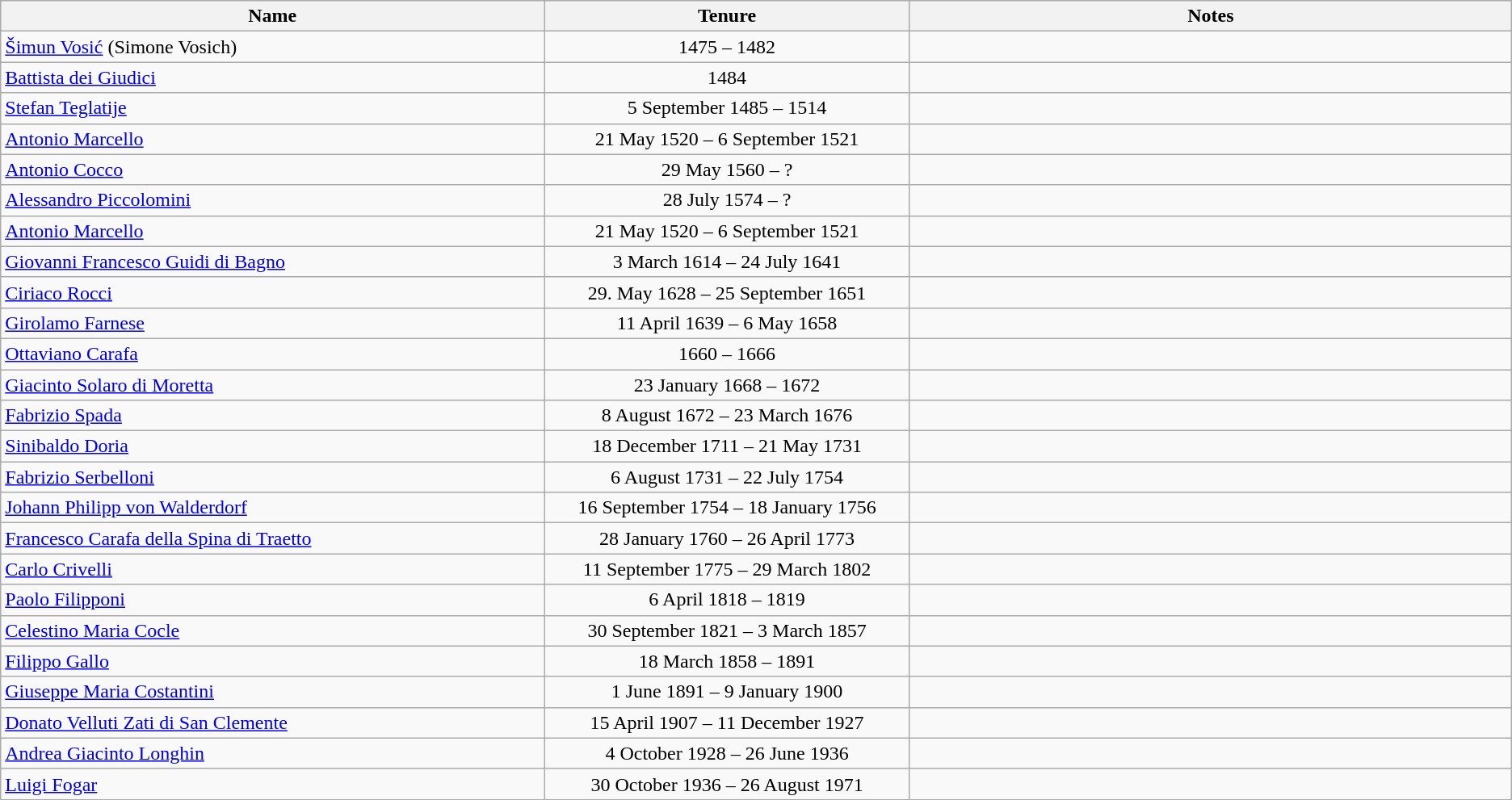<table class="wikitable">
<tr>
<th width="450"><strong>Name</strong></th>
<th width="300"><strong>Tenure</strong></th>
<th width="500"><strong>Notes</strong></th>
</tr>
<tr>
<td><a href='#'>Šimun Vosić</a> (Simone Vosich)</td>
<td align="center">1475 – 1482</td>
<td></td>
</tr>
<tr>
<td><a href='#'>Battista dei Giudici</a></td>
<td align="center">1484</td>
<td></td>
</tr>
<tr>
<td><a href='#'>Stefan Teglatije</a></td>
<td align="center">5 September 1485 – 1514</td>
<td></td>
</tr>
<tr>
<td><a href='#'>Antonio Marcello</a></td>
<td align="center">21 May 1520 – 6 September 1521</td>
<td></td>
</tr>
<tr>
<td><a href='#'>Antonio Cocco</a></td>
<td align="center">29 May 1560 – ?</td>
<td></td>
</tr>
<tr>
<td><a href='#'>Alessandro Piccolomini</a></td>
<td align="center">28 July 1574 – ?</td>
<td></td>
</tr>
<tr>
<td><a href='#'>Antonio Marcello</a></td>
<td align="center">21 May 1520 – 6 September 1521</td>
<td></td>
</tr>
<tr>
<td><a href='#'>Giovanni Francesco Guidi di Bagno</a></td>
<td align="center">3 March 1614 – 24 July 1641</td>
<td></td>
</tr>
<tr>
<td><a href='#'>Ciriaco Rocci</a></td>
<td align="center">29. May 1628 – 25 September 1651</td>
<td></td>
</tr>
<tr>
<td><a href='#'>Girolamo Farnese</a></td>
<td align="center">11 April 1639 – 6 May 1658</td>
<td></td>
</tr>
<tr>
<td><a href='#'>Ottaviano Carafa</a></td>
<td align="center">1660 – 1666</td>
<td></td>
</tr>
<tr>
<td><a href='#'>Giacinto Solaro di Moretta</a></td>
<td align="center">23 January 1668 – 1672</td>
<td></td>
</tr>
<tr>
<td><a href='#'>Fabrizio Spada</a></td>
<td align="center">8 August 1672 – 23 March 1676</td>
<td></td>
</tr>
<tr>
<td><a href='#'>Sinibaldo Doria</a></td>
<td align="center">18 December 1711 – 21 May 1731</td>
<td></td>
</tr>
<tr>
<td><a href='#'>Fabrizio Serbelloni</a></td>
<td align="center">6 August 1731 – 22 July 1754</td>
<td></td>
</tr>
<tr>
<td><a href='#'>Johann Philipp von Walderdorf</a></td>
<td align="center">16 September 1754 – 18 January 1756</td>
<td></td>
</tr>
<tr>
<td><a href='#'>Francesco Carafa della Spina di Traetto</a></td>
<td align="center">28 January 1760 – 26 April 1773</td>
<td></td>
</tr>
<tr>
<td><a href='#'>Carlo Crivelli</a></td>
<td align="center">11 September 1775 – 29 March 1802</td>
<td></td>
</tr>
<tr>
<td><a href='#'>Paolo Filipponi</a></td>
<td align="center">6 April 1818 – 1819</td>
<td></td>
</tr>
<tr>
<td><a href='#'>Celestino Maria Cocle</a></td>
<td align="center">30 September 1821 – 3 March 1857</td>
<td></td>
</tr>
<tr>
<td><a href='#'>Filippo Gallo</a></td>
<td align="center">18 March 1858 – 1891</td>
<td></td>
</tr>
<tr>
<td><a href='#'>Giuseppe Maria Costantini</a></td>
<td align="center">1 June 1891 – 9 January 1900</td>
<td></td>
</tr>
<tr>
<td><a href='#'>Donato Velluti Zati di San Clemente</a></td>
<td align="center">15 April 1907 – 11 December 1927</td>
<td></td>
</tr>
<tr>
<td><a href='#'>Andrea Giacinto Longhin</a></td>
<td align="center">4 October 1928 – 26 June 1936</td>
<td></td>
</tr>
<tr>
<td><a href='#'>Luigi Fogar</a></td>
<td align="center">30 October 1936 – 26 August 1971</td>
<td></td>
</tr>
<tr>
</tr>
</table>
